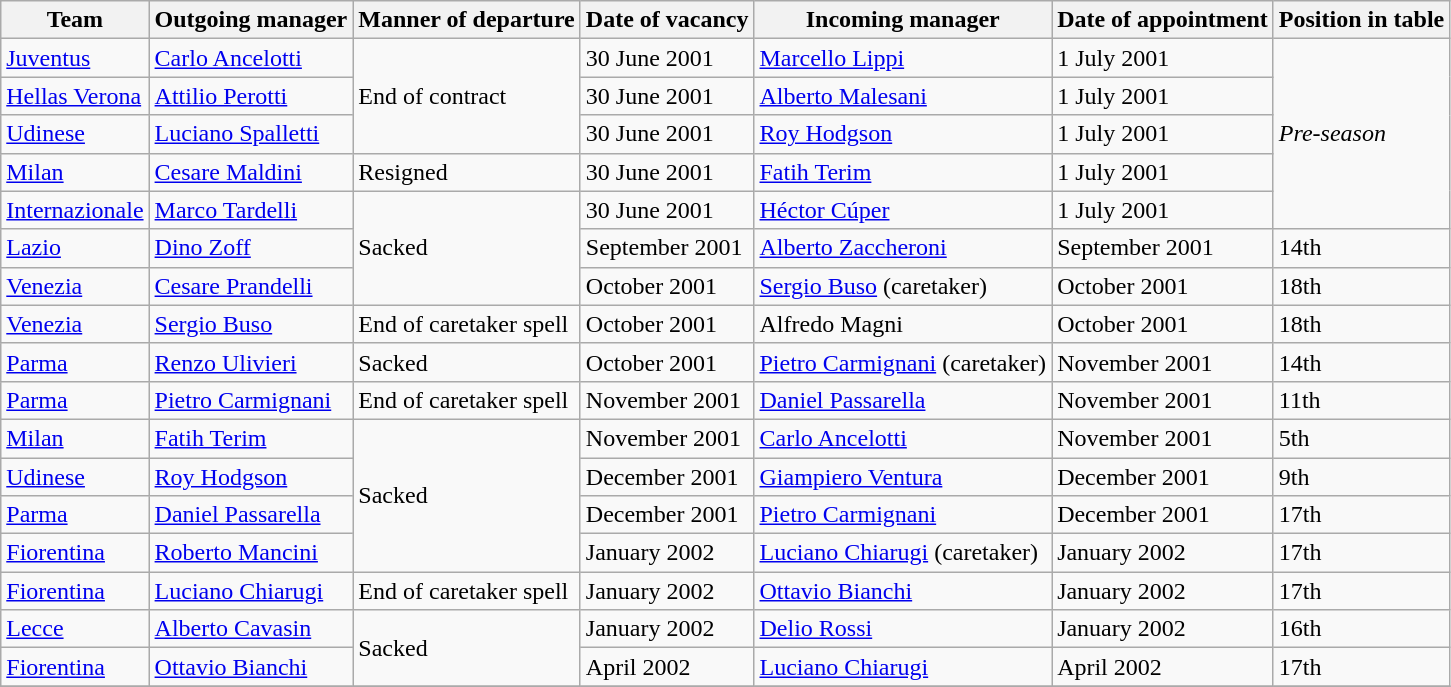<table class="wikitable sortable">
<tr>
<th>Team</th>
<th>Outgoing manager</th>
<th>Manner of departure</th>
<th>Date of vacancy</th>
<th>Incoming manager</th>
<th>Date of appointment</th>
<th>Position in table</th>
</tr>
<tr>
<td><a href='#'>Juventus</a></td>
<td> <a href='#'>Carlo Ancelotti</a></td>
<td rowspan="3">End of contract</td>
<td>30 June 2001</td>
<td> <a href='#'>Marcello Lippi</a></td>
<td>1 July 2001</td>
<td rowspan="5"><em>Pre-season</em></td>
</tr>
<tr>
<td><a href='#'>Hellas Verona</a></td>
<td> <a href='#'>Attilio Perotti</a></td>
<td>30 June 2001</td>
<td> <a href='#'>Alberto Malesani</a></td>
<td>1 July 2001</td>
</tr>
<tr>
<td><a href='#'>Udinese</a></td>
<td> <a href='#'>Luciano Spalletti</a></td>
<td>30 June 2001</td>
<td> <a href='#'>Roy Hodgson</a></td>
<td>1 July 2001</td>
</tr>
<tr>
<td><a href='#'>Milan</a></td>
<td> <a href='#'>Cesare Maldini</a></td>
<td>Resigned</td>
<td>30 June 2001</td>
<td> <a href='#'>Fatih Terim</a></td>
<td>1 July 2001</td>
</tr>
<tr>
<td><a href='#'>Internazionale</a></td>
<td> <a href='#'>Marco Tardelli</a></td>
<td rowspan="3">Sacked</td>
<td>30 June 2001</td>
<td> <a href='#'>Héctor Cúper</a></td>
<td>1 July 2001</td>
</tr>
<tr>
<td><a href='#'>Lazio</a></td>
<td> <a href='#'>Dino Zoff</a></td>
<td>September 2001</td>
<td> <a href='#'>Alberto Zaccheroni</a></td>
<td>September 2001</td>
<td>14th</td>
</tr>
<tr>
<td><a href='#'>Venezia</a></td>
<td> <a href='#'>Cesare Prandelli</a></td>
<td>October 2001</td>
<td> <a href='#'>Sergio Buso</a> (caretaker)</td>
<td>October 2001</td>
<td>18th</td>
</tr>
<tr>
<td><a href='#'>Venezia</a></td>
<td> <a href='#'>Sergio Buso</a></td>
<td>End of caretaker spell</td>
<td>October 2001</td>
<td> Alfredo Magni</td>
<td>October 2001</td>
<td>18th</td>
</tr>
<tr>
<td><a href='#'>Parma</a></td>
<td> <a href='#'>Renzo Ulivieri</a></td>
<td>Sacked</td>
<td>October 2001</td>
<td> <a href='#'>Pietro Carmignani</a> (caretaker)</td>
<td>November 2001</td>
<td>14th</td>
</tr>
<tr>
<td><a href='#'>Parma</a></td>
<td> <a href='#'>Pietro Carmignani</a></td>
<td>End of caretaker spell</td>
<td>November 2001</td>
<td> <a href='#'>Daniel Passarella</a></td>
<td>November 2001</td>
<td>11th</td>
</tr>
<tr>
<td><a href='#'>Milan</a></td>
<td> <a href='#'>Fatih Terim</a></td>
<td rowspan="4">Sacked</td>
<td>November 2001</td>
<td> <a href='#'>Carlo Ancelotti</a></td>
<td>November 2001</td>
<td>5th</td>
</tr>
<tr>
<td><a href='#'>Udinese</a></td>
<td> <a href='#'>Roy Hodgson</a></td>
<td>December 2001</td>
<td> <a href='#'>Giampiero Ventura</a></td>
<td>December 2001</td>
<td>9th</td>
</tr>
<tr>
<td><a href='#'>Parma</a></td>
<td> <a href='#'>Daniel Passarella</a></td>
<td>December 2001</td>
<td> <a href='#'>Pietro Carmignani</a></td>
<td>December 2001</td>
<td>17th</td>
</tr>
<tr>
<td><a href='#'>Fiorentina</a></td>
<td> <a href='#'>Roberto Mancini</a></td>
<td>January 2002</td>
<td> <a href='#'>Luciano Chiarugi</a> (caretaker)</td>
<td>January 2002</td>
<td>17th</td>
</tr>
<tr>
<td><a href='#'>Fiorentina</a></td>
<td> <a href='#'>Luciano Chiarugi</a></td>
<td>End of caretaker spell</td>
<td>January 2002</td>
<td> <a href='#'>Ottavio Bianchi</a></td>
<td>January 2002</td>
<td>17th</td>
</tr>
<tr>
<td><a href='#'>Lecce</a></td>
<td> <a href='#'>Alberto Cavasin</a></td>
<td rowspan="2">Sacked</td>
<td>January 2002</td>
<td> <a href='#'>Delio Rossi</a></td>
<td>January 2002</td>
<td>16th</td>
</tr>
<tr>
<td><a href='#'>Fiorentina</a></td>
<td> <a href='#'>Ottavio Bianchi</a></td>
<td>April 2002</td>
<td> <a href='#'>Luciano Chiarugi</a></td>
<td>April 2002</td>
<td>17th</td>
</tr>
<tr>
</tr>
</table>
